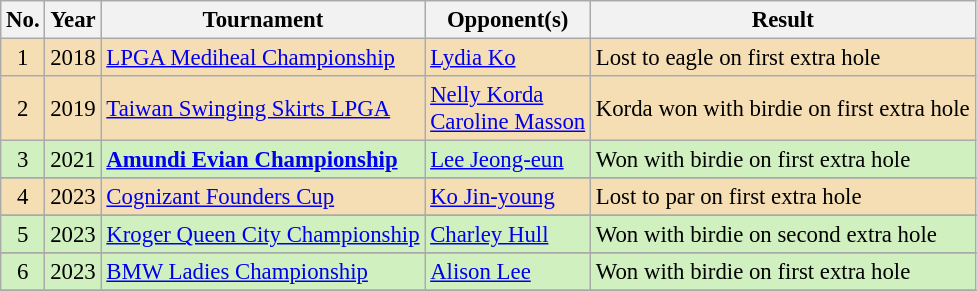<table class="wikitable" style="font-size:95%;">
<tr>
<th>No.</th>
<th>Year</th>
<th>Tournament</th>
<th>Opponent(s)</th>
<th>Result</th>
</tr>
<tr style="background:#F5DEB3;">
<td align=center>1</td>
<td>2018</td>
<td><a href='#'>LPGA Mediheal Championship</a></td>
<td> <a href='#'>Lydia Ko</a></td>
<td>Lost to eagle on first extra hole</td>
</tr>
<tr style="background:#F5DEB3;">
<td align=center>2</td>
<td>2019</td>
<td><a href='#'>Taiwan Swinging Skirts LPGA</a></td>
<td> <a href='#'>Nelly Korda</a><br> <a href='#'>Caroline Masson</a></td>
<td>Korda won with birdie on first extra hole</td>
</tr>
<tr style="background:#D0F0C0;">
<td align=center>3</td>
<td>2021</td>
<td><strong><a href='#'>Amundi Evian Championship</a></strong></td>
<td> <a href='#'>Lee Jeong-eun</a></td>
<td>Won with birdie on first extra hole</td>
</tr>
<tr>
</tr>
<tr style="background:#F5DEB3;">
<td align=center>4</td>
<td align=center>2023</td>
<td><a href='#'>Cognizant Founders Cup</a></td>
<td> <a href='#'>Ko Jin-young</a></td>
<td>Lost to par on first extra hole</td>
</tr>
<tr>
</tr>
<tr style="background:#D0F0C0;">
<td align=center>5</td>
<td>2023</td>
<td><a href='#'>Kroger Queen City Championship</a></td>
<td> <a href='#'>Charley Hull</a></td>
<td>Won with birdie on second extra hole</td>
</tr>
<tr>
</tr>
<tr style="background:#D0F0C0;">
<td align=center>6</td>
<td>2023</td>
<td><a href='#'>BMW Ladies Championship</a></td>
<td> <a href='#'>Alison Lee</a></td>
<td>Won with birdie on first extra hole</td>
</tr>
<tr>
</tr>
</table>
